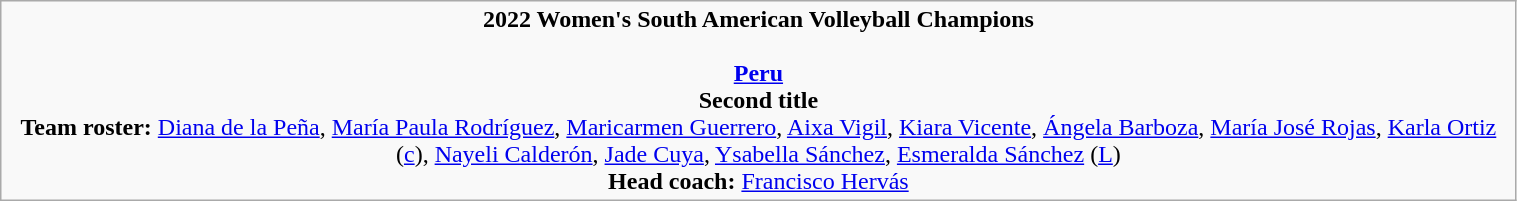<table class="wikitable" width=80%>
<tr align=center>
<td><strong>2022 Women's South American Volleyball Champions</strong><br><br><strong><a href='#'>Peru</a></strong><br><strong>Second title</strong><br><strong>Team roster:</strong> <a href='#'>Diana de la Peña</a>, <a href='#'>María Paula Rodríguez</a>, <a href='#'>Maricarmen Guerrero</a>, <a href='#'>Aixa Vigil</a>, <a href='#'>Kiara Vicente</a>, <a href='#'>Ángela Barboza</a>, <a href='#'>María José Rojas</a>, <a href='#'>Karla Ortiz</a> (<a href='#'>c</a>), <a href='#'>Nayeli Calderón</a>, <a href='#'>Jade Cuya</a>, <a href='#'>Ysabella Sánchez</a>, <a href='#'>Esmeralda Sánchez</a> (<a href='#'>L</a>)<br>
<strong>Head coach:</strong> <a href='#'>Francisco Hervás</a></td>
</tr>
</table>
